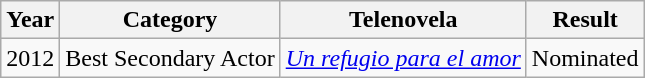<table class="wikitable">
<tr>
<th>Year</th>
<th>Category</th>
<th>Telenovela</th>
<th>Result</th>
</tr>
<tr>
<td>2012</td>
<td>Best Secondary Actor</td>
<td><em><a href='#'>Un refugio para el amor</a></em></td>
<td>Nominated</td>
</tr>
</table>
